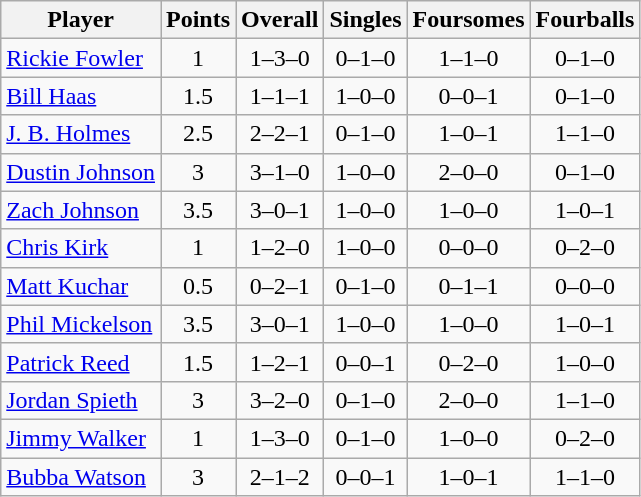<table class="wikitable sortable" style="text-align:center">
<tr>
<th>Player</th>
<th>Points</th>
<th>Overall</th>
<th>Singles</th>
<th>Foursomes</th>
<th>Fourballs</th>
</tr>
<tr>
<td align=left><a href='#'>Rickie Fowler</a></td>
<td>1</td>
<td>1–3–0</td>
<td>0–1–0</td>
<td>1–1–0</td>
<td>0–1–0</td>
</tr>
<tr>
<td align=left><a href='#'>Bill Haas</a></td>
<td>1.5</td>
<td>1–1–1</td>
<td>1–0–0</td>
<td>0–0–1</td>
<td>0–1–0</td>
</tr>
<tr>
<td align=left><a href='#'>J. B. Holmes</a></td>
<td>2.5</td>
<td>2–2–1</td>
<td>0–1–0</td>
<td>1–0–1</td>
<td>1–1–0</td>
</tr>
<tr>
<td align=left><a href='#'>Dustin Johnson</a></td>
<td>3</td>
<td>3–1–0</td>
<td>1–0–0</td>
<td>2–0–0</td>
<td>0–1–0</td>
</tr>
<tr>
<td align=left><a href='#'>Zach Johnson</a></td>
<td>3.5</td>
<td>3–0–1</td>
<td>1–0–0</td>
<td>1–0–0</td>
<td>1–0–1</td>
</tr>
<tr>
<td align=left><a href='#'>Chris Kirk</a></td>
<td>1</td>
<td>1–2–0</td>
<td>1–0–0</td>
<td>0–0–0</td>
<td>0–2–0</td>
</tr>
<tr>
<td align=left><a href='#'>Matt Kuchar</a></td>
<td>0.5</td>
<td>0–2–1</td>
<td>0–1–0</td>
<td>0–1–1</td>
<td>0–0–0</td>
</tr>
<tr>
<td align=left><a href='#'>Phil Mickelson</a></td>
<td>3.5</td>
<td>3–0–1</td>
<td>1–0–0</td>
<td>1–0–0</td>
<td>1–0–1</td>
</tr>
<tr>
<td align=left><a href='#'>Patrick Reed</a></td>
<td>1.5</td>
<td>1–2–1</td>
<td>0–0–1</td>
<td>0–2–0</td>
<td>1–0–0</td>
</tr>
<tr>
<td align=left><a href='#'>Jordan Spieth</a></td>
<td>3</td>
<td>3–2–0</td>
<td>0–1–0</td>
<td>2–0–0</td>
<td>1–1–0</td>
</tr>
<tr>
<td align=left><a href='#'>Jimmy Walker</a></td>
<td>1</td>
<td>1–3–0</td>
<td>0–1–0</td>
<td>1–0–0</td>
<td>0–2–0</td>
</tr>
<tr>
<td align=left><a href='#'>Bubba Watson</a></td>
<td>3</td>
<td>2–1–2</td>
<td>0–0–1</td>
<td>1–0–1</td>
<td>1–1–0</td>
</tr>
</table>
